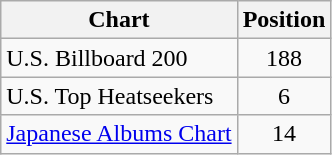<table class="wikitable">
<tr>
<th>Chart</th>
<th>Position</th>
</tr>
<tr>
<td>U.S. Billboard 200</td>
<td style="text-align:center;">188</td>
</tr>
<tr>
<td>U.S. Top Heatseekers</td>
<td style="text-align:center;">6</td>
</tr>
<tr>
<td><a href='#'>Japanese Albums Chart</a></td>
<td style="text-align:center;">14</td>
</tr>
</table>
